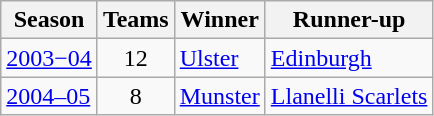<table class="wikitable">
<tr>
<th>Season</th>
<th>Teams</th>
<th>Winner</th>
<th>Runner-up</th>
</tr>
<tr>
<td><a href='#'>2003−04</a></td>
<td align=center>12</td>
<td> <a href='#'>Ulster</a></td>
<td> <a href='#'>Edinburgh</a></td>
</tr>
<tr>
<td><a href='#'>2004–05</a></td>
<td align=center>8</td>
<td> <a href='#'>Munster</a></td>
<td> <a href='#'>Llanelli Scarlets</a></td>
</tr>
</table>
